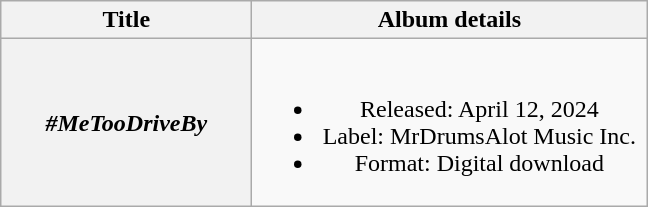<table class="wikitable plainrowheaders" style="text-align:center;">
<tr>
<th scope="col" style="width:10em;">Title</th>
<th scope="col" style="width:16em;">Album details</th>
</tr>
<tr>
<th scope="row"><em>#MeTooDriveBy</em></th>
<td><br><ul><li>Released: April 12, 2024</li><li>Label: MrDrumsAlot Music Inc.</li><li>Format: Digital download</li></ul></td>
</tr>
</table>
